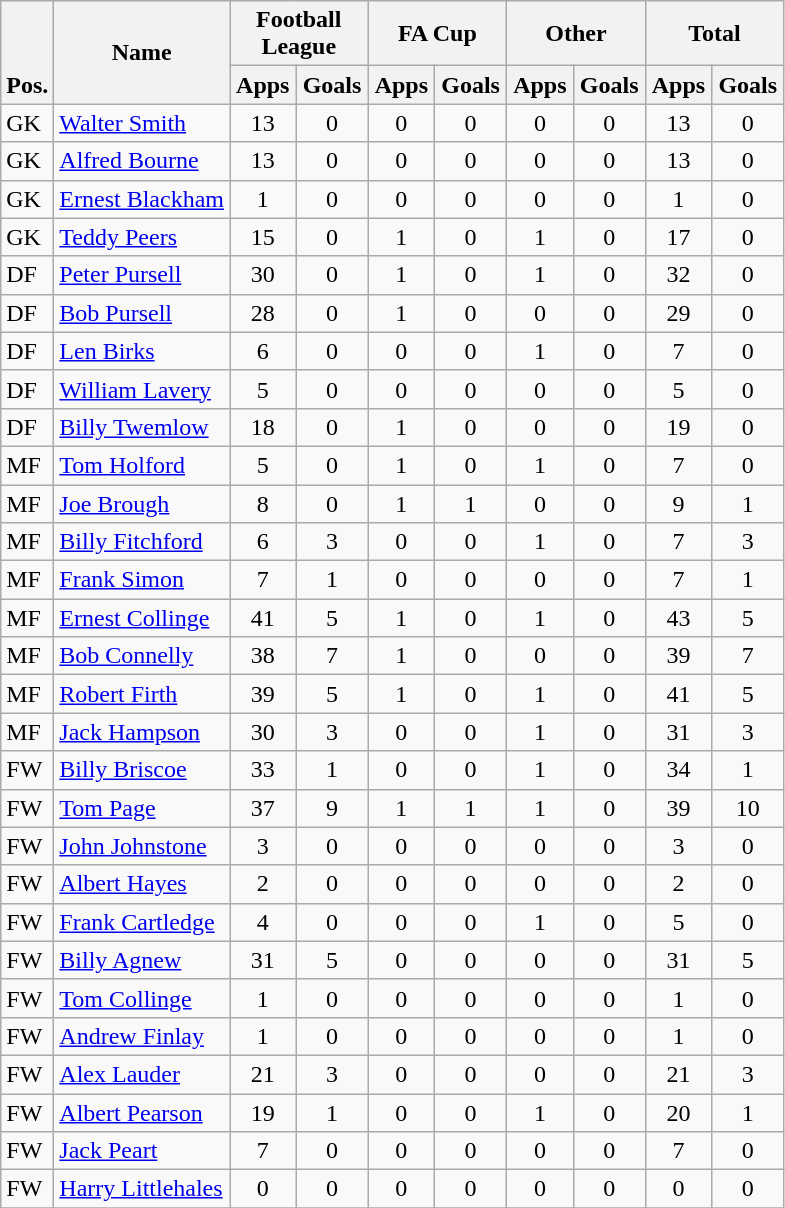<table class="wikitable" style="text-align:center">
<tr>
<th rowspan="2" valign="bottom">Pos.</th>
<th rowspan="2">Name</th>
<th colspan="2" width="85">Football League</th>
<th colspan="2" width="85">FA Cup</th>
<th colspan="2" width="85">Other</th>
<th colspan="2" width="85">Total</th>
</tr>
<tr>
<th>Apps</th>
<th>Goals</th>
<th>Apps</th>
<th>Goals</th>
<th>Apps</th>
<th>Goals</th>
<th>Apps</th>
<th>Goals</th>
</tr>
<tr>
<td align="left">GK</td>
<td align="left"> <a href='#'>Walter Smith</a></td>
<td>13</td>
<td>0</td>
<td>0</td>
<td>0</td>
<td>0</td>
<td>0</td>
<td>13</td>
<td>0</td>
</tr>
<tr>
<td align="left">GK</td>
<td align="left"> <a href='#'>Alfred Bourne</a></td>
<td>13</td>
<td>0</td>
<td>0</td>
<td>0</td>
<td>0</td>
<td>0</td>
<td>13</td>
<td>0</td>
</tr>
<tr>
<td align="left">GK</td>
<td align="left"> <a href='#'>Ernest Blackham</a></td>
<td>1</td>
<td>0</td>
<td>0</td>
<td>0</td>
<td>0</td>
<td>0</td>
<td>1</td>
<td>0</td>
</tr>
<tr>
<td align="left">GK</td>
<td align="left"> <a href='#'>Teddy Peers</a></td>
<td>15</td>
<td>0</td>
<td>1</td>
<td>0</td>
<td>1</td>
<td>0</td>
<td>17</td>
<td>0</td>
</tr>
<tr>
<td align="left">DF</td>
<td align="left"> <a href='#'>Peter Pursell</a></td>
<td>30</td>
<td>0</td>
<td>1</td>
<td>0</td>
<td>1</td>
<td>0</td>
<td>32</td>
<td>0</td>
</tr>
<tr>
<td align="left">DF</td>
<td align="left"> <a href='#'>Bob Pursell</a></td>
<td>28</td>
<td>0</td>
<td>1</td>
<td>0</td>
<td>0</td>
<td>0</td>
<td>29</td>
<td>0</td>
</tr>
<tr>
<td align="left">DF</td>
<td align="left"> <a href='#'>Len Birks</a></td>
<td>6</td>
<td>0</td>
<td>0</td>
<td>0</td>
<td>1</td>
<td>0</td>
<td>7</td>
<td>0</td>
</tr>
<tr>
<td align="left">DF</td>
<td align="left"> <a href='#'>William Lavery</a></td>
<td>5</td>
<td>0</td>
<td>0</td>
<td>0</td>
<td>0</td>
<td>0</td>
<td>5</td>
<td>0</td>
</tr>
<tr>
<td align="left">DF</td>
<td align="left"> <a href='#'>Billy Twemlow</a></td>
<td>18</td>
<td>0</td>
<td>1</td>
<td>0</td>
<td>0</td>
<td>0</td>
<td>19</td>
<td>0</td>
</tr>
<tr>
<td align="left">MF</td>
<td align="left"> <a href='#'>Tom Holford</a></td>
<td>5</td>
<td>0</td>
<td>1</td>
<td>0</td>
<td>1</td>
<td>0</td>
<td>7</td>
<td>0</td>
</tr>
<tr>
<td align="left">MF</td>
<td align="left"> <a href='#'>Joe Brough</a></td>
<td>8</td>
<td>0</td>
<td>1</td>
<td>1</td>
<td>0</td>
<td>0</td>
<td>9</td>
<td>1</td>
</tr>
<tr>
<td align="left">MF</td>
<td align="left"> <a href='#'>Billy Fitchford</a></td>
<td>6</td>
<td>3</td>
<td>0</td>
<td>0</td>
<td>1</td>
<td>0</td>
<td>7</td>
<td>3</td>
</tr>
<tr>
<td align="left">MF</td>
<td align="left"> <a href='#'>Frank Simon</a></td>
<td>7</td>
<td>1</td>
<td>0</td>
<td>0</td>
<td>0</td>
<td>0</td>
<td>7</td>
<td>1</td>
</tr>
<tr>
<td align="left">MF</td>
<td align="left"> <a href='#'>Ernest Collinge</a></td>
<td>41</td>
<td>5</td>
<td>1</td>
<td>0</td>
<td>1</td>
<td>0</td>
<td>43</td>
<td>5</td>
</tr>
<tr>
<td align="left">MF</td>
<td align="left"> <a href='#'>Bob Connelly</a></td>
<td>38</td>
<td>7</td>
<td>1</td>
<td>0</td>
<td>0</td>
<td>0</td>
<td>39</td>
<td>7</td>
</tr>
<tr>
<td align="left">MF</td>
<td align="left"> <a href='#'>Robert Firth</a></td>
<td>39</td>
<td>5</td>
<td>1</td>
<td>0</td>
<td>1</td>
<td>0</td>
<td>41</td>
<td>5</td>
</tr>
<tr>
<td align="left">MF</td>
<td align="left"> <a href='#'>Jack Hampson</a></td>
<td>30</td>
<td>3</td>
<td>0</td>
<td>0</td>
<td>1</td>
<td>0</td>
<td>31</td>
<td>3</td>
</tr>
<tr>
<td align="left">FW</td>
<td align="left"> <a href='#'>Billy Briscoe</a></td>
<td>33</td>
<td>1</td>
<td>0</td>
<td>0</td>
<td>1</td>
<td>0</td>
<td>34</td>
<td>1</td>
</tr>
<tr>
<td align="left">FW</td>
<td align="left"> <a href='#'>Tom Page</a></td>
<td>37</td>
<td>9</td>
<td>1</td>
<td>1</td>
<td>1</td>
<td>0</td>
<td>39</td>
<td>10</td>
</tr>
<tr>
<td align="left">FW</td>
<td align="left"> <a href='#'>John Johnstone</a></td>
<td>3</td>
<td>0</td>
<td>0</td>
<td>0</td>
<td>0</td>
<td>0</td>
<td>3</td>
<td>0</td>
</tr>
<tr>
<td align="left">FW</td>
<td align="left"> <a href='#'>Albert Hayes</a></td>
<td>2</td>
<td>0</td>
<td>0</td>
<td>0</td>
<td>0</td>
<td>0</td>
<td>2</td>
<td>0</td>
</tr>
<tr>
<td align="left">FW</td>
<td align="left"> <a href='#'>Frank Cartledge</a></td>
<td>4</td>
<td>0</td>
<td>0</td>
<td>0</td>
<td>1</td>
<td>0</td>
<td>5</td>
<td>0</td>
</tr>
<tr>
<td align="left">FW</td>
<td align="left"> <a href='#'>Billy Agnew</a></td>
<td>31</td>
<td>5</td>
<td>0</td>
<td>0</td>
<td>0</td>
<td>0</td>
<td>31</td>
<td>5</td>
</tr>
<tr>
<td align="left">FW</td>
<td align="left"> <a href='#'>Tom Collinge</a></td>
<td>1</td>
<td>0</td>
<td>0</td>
<td>0</td>
<td>0</td>
<td>0</td>
<td>1</td>
<td>0</td>
</tr>
<tr>
<td align="left">FW</td>
<td align="left"> <a href='#'>Andrew Finlay</a></td>
<td>1</td>
<td>0</td>
<td>0</td>
<td>0</td>
<td>0</td>
<td>0</td>
<td>1</td>
<td>0</td>
</tr>
<tr>
<td align="left">FW</td>
<td align="left"> <a href='#'>Alex Lauder</a></td>
<td>21</td>
<td>3</td>
<td>0</td>
<td>0</td>
<td>0</td>
<td>0</td>
<td>21</td>
<td>3</td>
</tr>
<tr>
<td align="left">FW</td>
<td align="left"> <a href='#'>Albert Pearson</a></td>
<td>19</td>
<td>1</td>
<td>0</td>
<td>0</td>
<td>1</td>
<td>0</td>
<td>20</td>
<td>1</td>
</tr>
<tr>
<td align="left">FW</td>
<td align="left"> <a href='#'>Jack Peart</a></td>
<td>7</td>
<td>0</td>
<td>0</td>
<td>0</td>
<td>0</td>
<td>0</td>
<td>7</td>
<td>0</td>
</tr>
<tr>
<td align="left">FW</td>
<td align="left"> <a href='#'>Harry Littlehales</a></td>
<td>0</td>
<td>0</td>
<td>0</td>
<td>0</td>
<td>0</td>
<td>0</td>
<td>0</td>
<td>0</td>
</tr>
<tr>
</tr>
</table>
